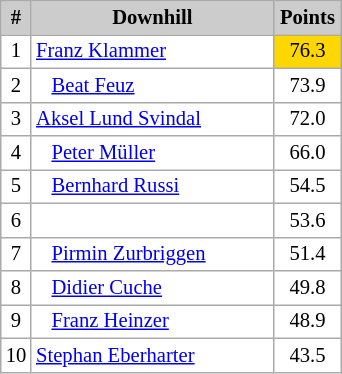<table class="wikitable plainrowheaders" style="background:#fff; font-size:86%; line-height:16px; border:grey solid 1px; border-collapse:collapse">
<tr>
<th style="background-color: #ccc;" width="10">#</th>
<th style="background-color: #ccc;" width="155">Downhill</th>
<th style="background:#ccc; width:20%">Points</th>
</tr>
<tr>
<td align=center>1</td>
<td> <a href='#'>Franz Klammer</a></td>
<td bgcolor=gold align=center>76.3</td>
</tr>
<tr>
<td align=center>2</td>
<td>   <a href='#'>Beat Feuz</a></td>
<td align=center>73.9</td>
</tr>
<tr>
<td align=center>3</td>
<td> <a href='#'>Aksel Lund Svindal</a></td>
<td align=center>72.0</td>
</tr>
<tr>
<td align=center>4</td>
<td>   <a href='#'>Peter Müller</a></td>
<td align=center>66.0</td>
</tr>
<tr>
<td align=center>5</td>
<td>   <a href='#'>Bernhard Russi</a></td>
<td align=center>54.5</td>
</tr>
<tr>
<td align=center>6</td>
<td></td>
<td align=center>53.6</td>
</tr>
<tr>
<td align=center>7</td>
<td>   <a href='#'>Pirmin Zurbriggen</a></td>
<td align=center>51.4</td>
</tr>
<tr>
<td align=center>8</td>
<td>   <a href='#'>Didier Cuche</a></td>
<td align=center>49.8</td>
</tr>
<tr>
<td align=center>9</td>
<td>   <a href='#'>Franz Heinzer</a></td>
<td align=center>48.9</td>
</tr>
<tr>
<td align=center>10</td>
<td> <a href='#'>Stephan Eberharter</a></td>
<td align=center>43.5</td>
</tr>
</table>
